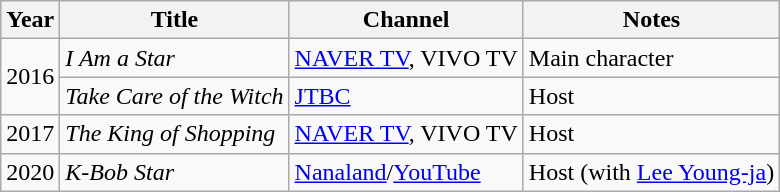<table class="wikitable">
<tr>
<th>Year</th>
<th>Title</th>
<th>Channel</th>
<th>Notes</th>
</tr>
<tr>
<td rowspan="2">2016</td>
<td><em>I Am a Star</em></td>
<td><a href='#'>NAVER TV</a>, VIVO TV</td>
<td>Main character</td>
</tr>
<tr>
<td><em>Take Care of the Witch</em></td>
<td><a href='#'>JTBC</a></td>
<td>Host</td>
</tr>
<tr>
<td>2017</td>
<td><em>The King of Shopping</em></td>
<td><a href='#'>NAVER TV</a>, VIVO TV</td>
<td>Host</td>
</tr>
<tr>
<td>2020</td>
<td><em>K-Bob Star</em></td>
<td><a href='#'>Nanaland</a>/<a href='#'>YouTube</a></td>
<td>Host (with <a href='#'>Lee Young-ja</a>)</td>
</tr>
</table>
